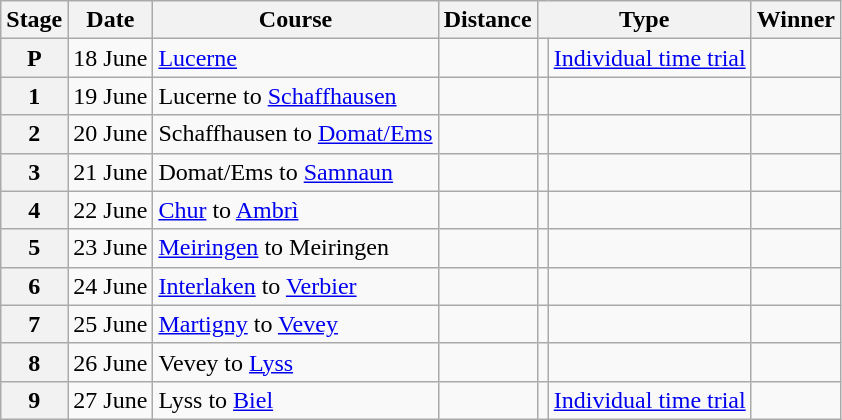<table class="wikitable">
<tr>
<th scope="col">Stage</th>
<th scope="col">Date</th>
<th scope="col">Course</th>
<th scope="col">Distance</th>
<th scope="col" colspan="2">Type</th>
<th scope="col">Winner</th>
</tr>
<tr>
<th scope="row">P</th>
<td style="text-align:right;">18 June</td>
<td><a href='#'>Lucerne</a></td>
<td></td>
<td></td>
<td><a href='#'>Individual time trial</a></td>
<td></td>
</tr>
<tr>
<th scope="row">1</th>
<td style="text-align:right;">19 June</td>
<td>Lucerne to <a href='#'>Schaffhausen</a></td>
<td></td>
<td></td>
<td></td>
<td></td>
</tr>
<tr>
<th scope="row">2</th>
<td style="text-align:right;">20 June</td>
<td>Schaffhausen to <a href='#'>Domat/Ems</a></td>
<td></td>
<td></td>
<td></td>
<td></td>
</tr>
<tr>
<th scope="row">3</th>
<td style="text-align:right;">21 June</td>
<td>Domat/Ems to <a href='#'>Samnaun</a></td>
<td></td>
<td></td>
<td></td>
<td></td>
</tr>
<tr>
<th scope="row">4</th>
<td style="text-align:right;">22 June</td>
<td><a href='#'>Chur</a> to <a href='#'>Ambrì</a></td>
<td></td>
<td></td>
<td></td>
<td></td>
</tr>
<tr>
<th scope="row">5</th>
<td style="text-align:right;">23 June</td>
<td><a href='#'>Meiringen</a> to Meiringen</td>
<td></td>
<td></td>
<td></td>
<td></td>
</tr>
<tr>
<th scope="row">6</th>
<td style="text-align:right;">24 June</td>
<td><a href='#'>Interlaken</a> to <a href='#'>Verbier</a></td>
<td></td>
<td></td>
<td></td>
<td></td>
</tr>
<tr>
<th scope="row">7</th>
<td style="text-align:right;">25 June</td>
<td><a href='#'>Martigny</a> to <a href='#'>Vevey</a></td>
<td></td>
<td></td>
<td></td>
<td></td>
</tr>
<tr>
<th scope="row">8</th>
<td style="text-align:right;">26 June</td>
<td>Vevey to <a href='#'>Lyss</a></td>
<td></td>
<td></td>
<td></td>
<td></td>
</tr>
<tr>
<th scope="row">9</th>
<td style="text-align:right;">27 June</td>
<td>Lyss to <a href='#'>Biel</a></td>
<td></td>
<td></td>
<td><a href='#'>Individual time trial</a></td>
<td></td>
</tr>
</table>
